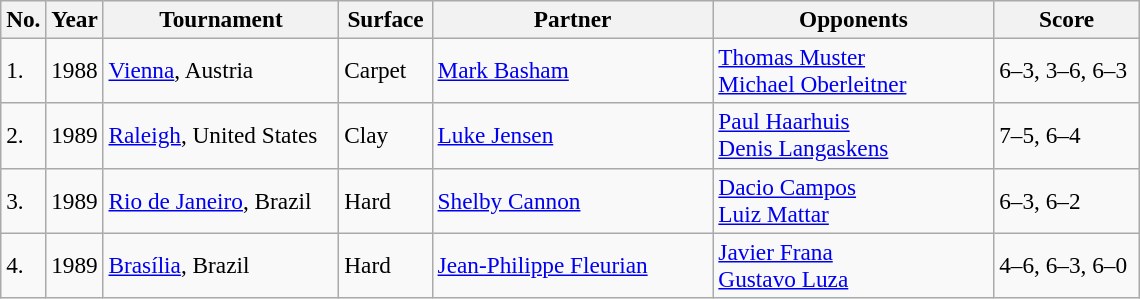<table class="sortable wikitable" style=font-size:97%>
<tr>
<th width=20>No.</th>
<th width=30>Year</th>
<th width=150>Tournament</th>
<th width=55>Surface</th>
<th width=180>Partner</th>
<th width=180>Opponents</th>
<th style="width:90px" class="unsortable">Score</th>
</tr>
<tr>
<td>1.</td>
<td>1988</td>
<td><a href='#'>Vienna</a>, Austria</td>
<td>Carpet</td>
<td> <a href='#'>Mark Basham</a></td>
<td> <a href='#'>Thomas Muster</a><br> <a href='#'>Michael Oberleitner</a></td>
<td>6–3, 3–6, 6–3</td>
</tr>
<tr>
<td>2.</td>
<td>1989</td>
<td><a href='#'>Raleigh</a>, United States</td>
<td>Clay</td>
<td> <a href='#'>Luke Jensen</a></td>
<td> <a href='#'>Paul Haarhuis</a><br> <a href='#'>Denis Langaskens</a></td>
<td>7–5, 6–4</td>
</tr>
<tr>
<td>3.</td>
<td>1989</td>
<td><a href='#'>Rio de Janeiro</a>, Brazil</td>
<td>Hard</td>
<td> <a href='#'>Shelby Cannon</a></td>
<td> <a href='#'>Dacio Campos</a><br> <a href='#'>Luiz Mattar</a></td>
<td>6–3, 6–2</td>
</tr>
<tr>
<td>4.</td>
<td>1989</td>
<td><a href='#'>Brasília</a>, Brazil</td>
<td>Hard</td>
<td> <a href='#'>Jean-Philippe Fleurian</a></td>
<td> <a href='#'>Javier Frana</a><br> <a href='#'>Gustavo Luza</a></td>
<td>4–6, 6–3, 6–0</td>
</tr>
</table>
